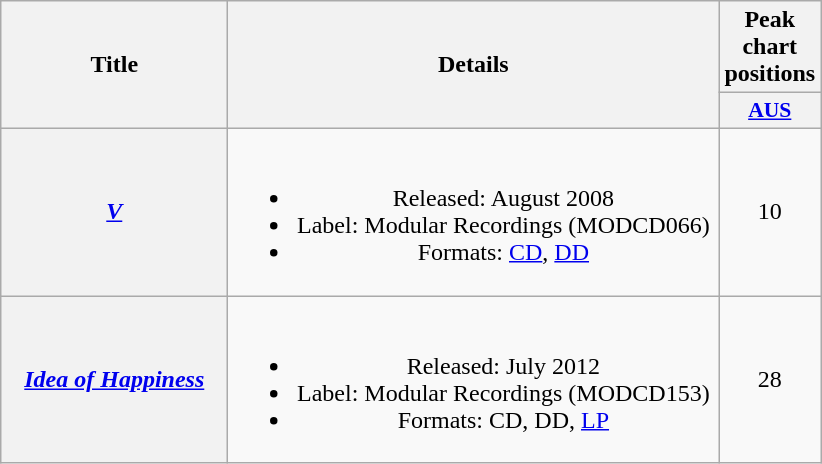<table class="wikitable plainrowheaders" style="text-align:center;">
<tr>
<th scope="col" rowspan="2" style="width:9em;">Title</th>
<th scope="col" rowspan="2" style="width:20em;">Details</th>
<th scope="col">Peak chart positions</th>
</tr>
<tr>
<th scope="col" style="width:3em;font-size:90%;"><a href='#'>AUS</a><br></th>
</tr>
<tr>
<th scope="row"><em><a href='#'>V</a></em></th>
<td><br><ul><li>Released: August 2008</li><li>Label: Modular Recordings	(MODCD066)</li><li>Formats: <a href='#'>CD</a>, <a href='#'>DD</a></li></ul></td>
<td>10</td>
</tr>
<tr>
<th scope="row"><em><a href='#'>Idea of Happiness</a></em></th>
<td><br><ul><li>Released: July 2012</li><li>Label: Modular Recordings	(MODCD153)</li><li>Formats: CD, DD, <a href='#'>LP</a></li></ul></td>
<td>28</td>
</tr>
</table>
